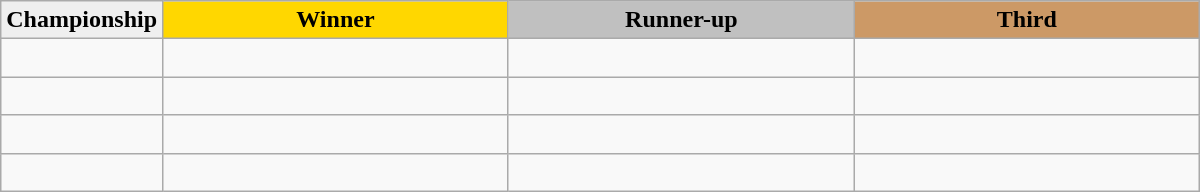<table class="wikitable sortable" style="width:800px;">
<tr>
<th style="width:10%; background:#efefef;">Championship</th>
<th style="width:30%; background:gold">Winner</th>
<th style="width:30%; background:silver">Runner-up</th>
<th style="width:30%; background:#CC9966">Third</th>
</tr>
<tr>
<td><br></td>
<td></td>
<td></td>
<td></td>
</tr>
<tr>
<td><br></td>
<td></td>
<td></td>
<td></td>
</tr>
<tr>
<td><br></td>
<td></td>
<td></td>
<td></td>
</tr>
<tr>
<td><br></td>
<td></td>
<td></td>
<td></td>
</tr>
</table>
